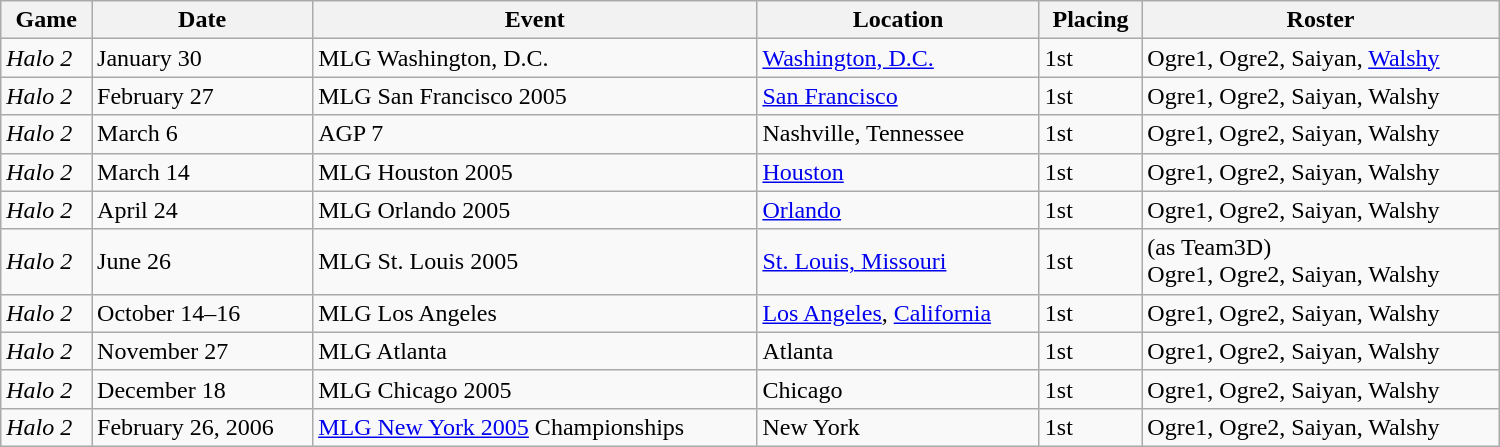<table class="wikitable sortable" width="1000px">
<tr>
<th>Game</th>
<th>Date</th>
<th>Event</th>
<th>Location</th>
<th>Placing</th>
<th>Roster</th>
</tr>
<tr>
<td><em>Halo 2</em></td>
<td>January 30</td>
<td>MLG Washington, D.C.</td>
<td><a href='#'>Washington, D.C.</a></td>
<td>1st</td>
<td>Ogre1, Ogre2, Saiyan, <a href='#'>Walshy</a></td>
</tr>
<tr>
<td><em>Halo 2</em></td>
<td>February 27</td>
<td>MLG San Francisco 2005</td>
<td><a href='#'>San Francisco</a></td>
<td>1st</td>
<td>Ogre1, Ogre2, Saiyan, Walshy</td>
</tr>
<tr>
<td><em>Halo 2</em></td>
<td>March 6</td>
<td>AGP 7</td>
<td>Nashville, Tennessee</td>
<td>1st</td>
<td>Ogre1, Ogre2, Saiyan, Walshy</td>
</tr>
<tr>
<td><em>Halo 2</em></td>
<td>March 14</td>
<td>MLG Houston 2005</td>
<td><a href='#'>Houston</a></td>
<td>1st</td>
<td>Ogre1, Ogre2, Saiyan, Walshy</td>
</tr>
<tr>
<td><em>Halo 2</em></td>
<td>April 24</td>
<td>MLG Orlando 2005</td>
<td><a href='#'>Orlando</a></td>
<td>1st</td>
<td>Ogre1, Ogre2, Saiyan, Walshy</td>
</tr>
<tr>
<td><em>Halo 2</em></td>
<td>June 26</td>
<td>MLG St. Louis 2005</td>
<td><a href='#'>St. Louis, Missouri</a></td>
<td>1st</td>
<td>(as Team3D) <br> Ogre1, Ogre2, Saiyan, Walshy</td>
</tr>
<tr>
<td><em>Halo 2</em></td>
<td>October 14–16</td>
<td>MLG Los Angeles</td>
<td><a href='#'>Los Angeles</a>, <a href='#'>California</a></td>
<td>1st</td>
<td>Ogre1, Ogre2, Saiyan, Walshy</td>
</tr>
<tr>
<td><em>Halo 2</em></td>
<td>November 27</td>
<td>MLG Atlanta</td>
<td>Atlanta</td>
<td>1st</td>
<td>Ogre1, Ogre2, Saiyan, Walshy</td>
</tr>
<tr>
<td><em>Halo 2</em></td>
<td>December 18</td>
<td>MLG Chicago 2005</td>
<td>Chicago</td>
<td>1st</td>
<td>Ogre1, Ogre2, Saiyan, Walshy</td>
</tr>
<tr>
<td><em>Halo 2</em></td>
<td>February 26, 2006</td>
<td><a href='#'>MLG New York 2005</a> Championships</td>
<td>New York</td>
<td>1st</td>
<td>Ogre1, Ogre2, Saiyan, Walshy</td>
</tr>
</table>
